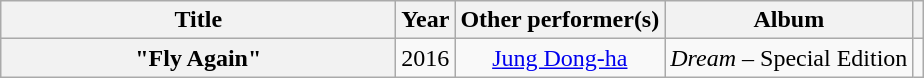<table class="wikitable plainrowheaders" style="text-align:center;">
<tr>
<th scope="col" style="width:16em;">Title</th>
<th scope="col">Year</th>
<th scope="col">Other performer(s)</th>
<th scope="col">Album</th>
<th scope="col"></th>
</tr>
<tr>
<th scope="row">"Fly Again"</th>
<td>2016</td>
<td><a href='#'>Jung Dong-ha</a></td>
<td><em>Dream</em> – Special Edition</td>
<td></td>
</tr>
</table>
